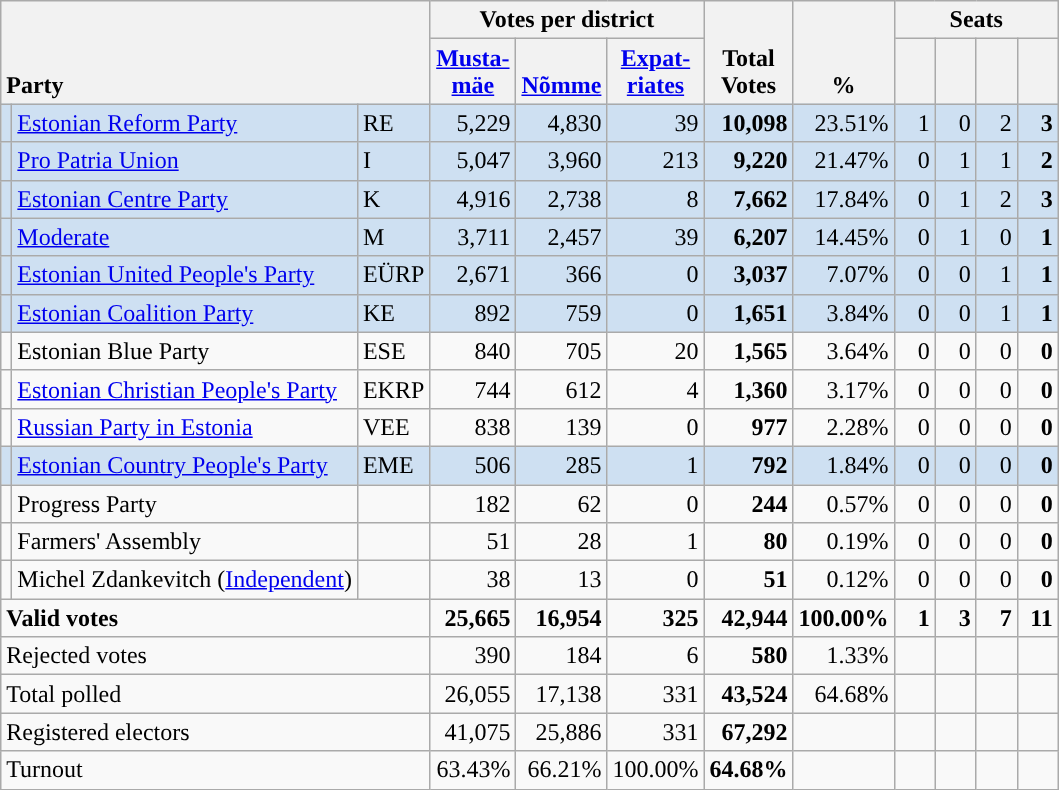<table class="wikitable" border="1" style="text-align:right;">
<tr>
<th style="text-align:left;" valign=bottom rowspan=2 colspan=3>Party</th>
<th colspan=3>Votes per district</th>
<th align=center valign=bottom rowspan=2 width="50">Total Votes</th>
<th align=center valign=bottom rowspan=2 width="50">%</th>
<th colspan=4>Seats</th>
</tr>
<tr>
<th align=center valign=bottom width="50"><a href='#'>Musta- mäe</a></th>
<th align=center valign=bottom width="50"><a href='#'>Nõmme</a></th>
<th align=center valign=bottom width="50"><a href='#'>Expat- riates</a></th>
<th align=center valign=bottom width="20"><small></small></th>
<th align=center valign=bottom width="20"><small></small></th>
<th align=center valign=bottom width="20"><small></small></th>
<th align=center valign=bottom width="20"><small></small></th>
</tr>
<tr style="background:#CEE0F2;">
<td style="background:"></td>
<td align=left><a href='#'>Estonian Reform Party</a></td>
<td align=left>RE</td>
<td>5,229</td>
<td>4,830</td>
<td>39</td>
<td><strong>10,098</strong></td>
<td>23.51%</td>
<td>1</td>
<td>0</td>
<td>2</td>
<td><strong>3</strong></td>
</tr>
<tr style="background:#CEE0F2;">
<td style="background:"></td>
<td align=left><a href='#'>Pro Patria Union</a></td>
<td align=left>I</td>
<td>5,047</td>
<td>3,960</td>
<td>213</td>
<td><strong>9,220</strong></td>
<td>21.47%</td>
<td>0</td>
<td>1</td>
<td>1</td>
<td><strong>2</strong></td>
</tr>
<tr style="background:#CEE0F2;">
<td style="background:"></td>
<td align=left><a href='#'>Estonian Centre Party</a></td>
<td align=left>K</td>
<td>4,916</td>
<td>2,738</td>
<td>8</td>
<td><strong>7,662</strong></td>
<td>17.84%</td>
<td>0</td>
<td>1</td>
<td>2</td>
<td><strong>3</strong></td>
</tr>
<tr style="background:#CEE0F2;">
<td style="background:"></td>
<td align=left><a href='#'>Moderate</a></td>
<td align=left>M</td>
<td>3,711</td>
<td>2,457</td>
<td>39</td>
<td><strong>6,207</strong></td>
<td>14.45%</td>
<td>0</td>
<td>1</td>
<td>0</td>
<td><strong>1</strong></td>
</tr>
<tr style="background:#CEE0F2;">
<td style="background:"></td>
<td align=left><a href='#'>Estonian United People's Party</a></td>
<td align=left>EÜRP</td>
<td>2,671</td>
<td>366</td>
<td>0</td>
<td><strong>3,037</strong></td>
<td>7.07%</td>
<td>0</td>
<td>0</td>
<td>1</td>
<td><strong>1</strong></td>
</tr>
<tr style="background:#CEE0F2;">
<td style="background:"></td>
<td align=left><a href='#'>Estonian Coalition Party</a></td>
<td align=left>KE</td>
<td>892</td>
<td>759</td>
<td>0</td>
<td><strong>1,651</strong></td>
<td>3.84%</td>
<td>0</td>
<td>0</td>
<td>1</td>
<td><strong>1</strong></td>
</tr>
<tr>
<td></td>
<td align=left>Estonian Blue Party</td>
<td align=left>ESE</td>
<td>840</td>
<td>705</td>
<td>20</td>
<td><strong>1,565</strong></td>
<td>3.64%</td>
<td>0</td>
<td>0</td>
<td>0</td>
<td><strong>0</strong></td>
</tr>
<tr>
<td style="background:"></td>
<td align=left><a href='#'>Estonian Christian People's Party</a></td>
<td align=left>EKRP</td>
<td>744</td>
<td>612</td>
<td>4</td>
<td><strong>1,360</strong></td>
<td>3.17%</td>
<td>0</td>
<td>0</td>
<td>0</td>
<td><strong>0</strong></td>
</tr>
<tr>
<td></td>
<td align=left><a href='#'>Russian Party in Estonia</a></td>
<td align=left>VEE</td>
<td>838</td>
<td>139</td>
<td>0</td>
<td><strong>977</strong></td>
<td>2.28%</td>
<td>0</td>
<td>0</td>
<td>0</td>
<td><strong>0</strong></td>
</tr>
<tr style="background:#CEE0F2;">
<td style="background:"></td>
<td align=left><a href='#'>Estonian Country People's Party</a></td>
<td align=left>EME</td>
<td>506</td>
<td>285</td>
<td>1</td>
<td><strong>792</strong></td>
<td>1.84%</td>
<td>0</td>
<td>0</td>
<td>0</td>
<td><strong>0</strong></td>
</tr>
<tr>
<td></td>
<td align=left>Progress Party</td>
<td></td>
<td>182</td>
<td>62</td>
<td>0</td>
<td><strong>244</strong></td>
<td>0.57%</td>
<td>0</td>
<td>0</td>
<td>0</td>
<td><strong>0</strong></td>
</tr>
<tr>
<td></td>
<td align=left>Farmers' Assembly</td>
<td></td>
<td>51</td>
<td>28</td>
<td>1</td>
<td><strong>80</strong></td>
<td>0.19%</td>
<td>0</td>
<td>0</td>
<td>0</td>
<td><strong>0</strong></td>
</tr>
<tr>
<td style="background:"></td>
<td align=left>Michel Zdankevitch (<a href='#'>Independent</a>)</td>
<td></td>
<td>38</td>
<td>13</td>
<td>0</td>
<td><strong>51</strong></td>
<td>0.12%</td>
<td>0</td>
<td>0</td>
<td>0</td>
<td><strong>0</strong></td>
</tr>
<tr style="font-weight:bold">
<td align=left colspan=3>Valid votes</td>
<td>25,665</td>
<td>16,954</td>
<td>325</td>
<td>42,944</td>
<td>100.00%</td>
<td>1</td>
<td>3</td>
<td>7</td>
<td>11</td>
</tr>
<tr>
<td align=left colspan=3>Rejected votes</td>
<td>390</td>
<td>184</td>
<td>6</td>
<td><strong>580</strong></td>
<td>1.33%</td>
<td></td>
<td></td>
<td></td>
<td></td>
</tr>
<tr>
<td align=left colspan=3>Total polled</td>
<td>26,055</td>
<td>17,138</td>
<td>331</td>
<td><strong>43,524</strong></td>
<td>64.68%</td>
<td></td>
<td></td>
<td></td>
<td></td>
</tr>
<tr>
<td align=left colspan=3>Registered electors</td>
<td>41,075</td>
<td>25,886</td>
<td>331</td>
<td><strong>67,292</strong></td>
<td></td>
<td></td>
<td></td>
<td></td>
<td></td>
</tr>
<tr>
<td align=left colspan=3>Turnout</td>
<td>63.43%</td>
<td>66.21%</td>
<td>100.00%</td>
<td><strong>64.68%</strong></td>
<td></td>
<td></td>
<td></td>
<td></td>
<td></td>
</tr>
</table>
